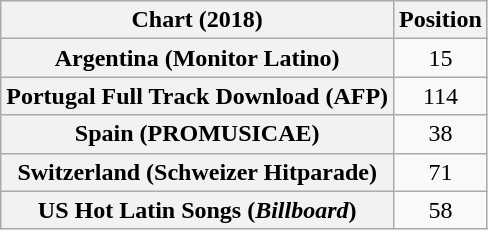<table class="wikitable plainrowheaders sortable" style="text-align:center">
<tr>
<th scope="col">Chart (2018)</th>
<th scope="col">Position</th>
</tr>
<tr>
<th scope="row">Argentina (Monitor Latino)</th>
<td>15</td>
</tr>
<tr>
<th scope="row">Portugal Full Track Download (AFP)</th>
<td>114</td>
</tr>
<tr>
<th scope="row">Spain (PROMUSICAE)</th>
<td>38</td>
</tr>
<tr>
<th scope="row">Switzerland (Schweizer Hitparade)</th>
<td>71</td>
</tr>
<tr>
<th scope="row">US Hot Latin Songs (<em>Billboard</em>)</th>
<td>58</td>
</tr>
</table>
